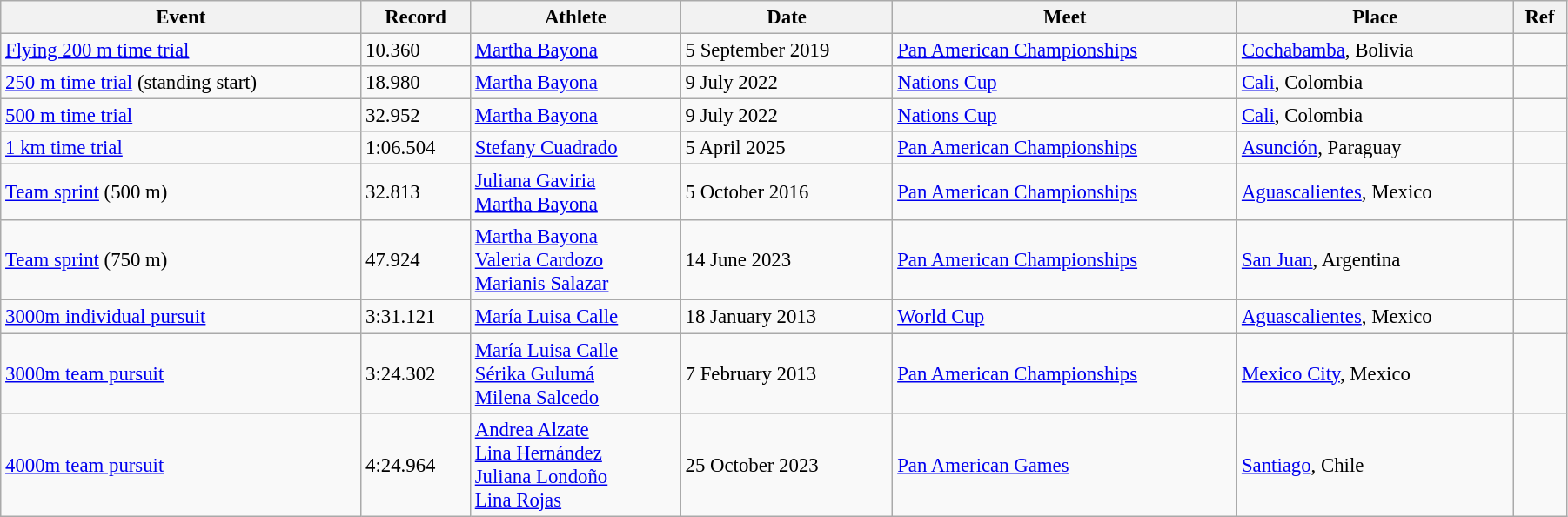<table class="wikitable" style="font-size:95%; width: 95%;">
<tr>
<th>Event</th>
<th>Record</th>
<th>Athlete</th>
<th>Date</th>
<th>Meet</th>
<th>Place</th>
<th>Ref</th>
</tr>
<tr>
<td><a href='#'>Flying 200 m time trial</a></td>
<td>10.360</td>
<td><a href='#'>Martha Bayona</a></td>
<td>5 September 2019</td>
<td><a href='#'>Pan American Championships</a></td>
<td><a href='#'>Cochabamba</a>, Bolivia</td>
<td></td>
</tr>
<tr>
<td><a href='#'>250 m time trial</a> (standing start)</td>
<td>18.980</td>
<td><a href='#'>Martha Bayona</a></td>
<td>9 July 2022</td>
<td><a href='#'>Nations Cup</a></td>
<td><a href='#'>Cali</a>, Colombia</td>
<td></td>
</tr>
<tr>
<td><a href='#'>500 m time trial</a></td>
<td>32.952</td>
<td><a href='#'>Martha Bayona</a></td>
<td>9 July 2022</td>
<td><a href='#'>Nations Cup</a></td>
<td><a href='#'>Cali</a>, Colombia</td>
<td></td>
</tr>
<tr>
<td><a href='#'>1 km time trial</a></td>
<td>1:06.504</td>
<td><a href='#'>Stefany Cuadrado</a></td>
<td>5 April 2025</td>
<td><a href='#'>Pan American Championships</a></td>
<td><a href='#'>Asunción</a>, Paraguay</td>
<td></td>
</tr>
<tr>
<td><a href='#'>Team sprint</a> (500 m)</td>
<td>32.813</td>
<td><a href='#'>Juliana Gaviria</a><br><a href='#'>Martha Bayona</a></td>
<td>5 October 2016</td>
<td><a href='#'>Pan American Championships</a></td>
<td><a href='#'>Aguascalientes</a>, Mexico</td>
<td></td>
</tr>
<tr>
<td><a href='#'>Team sprint</a> (750 m)</td>
<td>47.924</td>
<td><a href='#'>Martha Bayona</a><br><a href='#'>Valeria Cardozo</a><br><a href='#'>Marianis Salazar</a></td>
<td>14 June 2023</td>
<td><a href='#'>Pan American Championships</a></td>
<td><a href='#'>San Juan</a>, Argentina</td>
<td></td>
</tr>
<tr>
<td><a href='#'>3000m individual pursuit</a></td>
<td>3:31.121</td>
<td><a href='#'>María Luisa Calle</a></td>
<td>18 January 2013</td>
<td><a href='#'>World Cup</a></td>
<td><a href='#'>Aguascalientes</a>, Mexico</td>
<td></td>
</tr>
<tr>
<td><a href='#'>3000m team pursuit</a></td>
<td>3:24.302</td>
<td><a href='#'>María Luisa Calle</a><br><a href='#'>Sérika Gulumá</a><br><a href='#'>Milena Salcedo</a></td>
<td>7 February 2013</td>
<td><a href='#'>Pan American Championships</a></td>
<td><a href='#'>Mexico City</a>, Mexico</td>
<td></td>
</tr>
<tr>
<td><a href='#'>4000m team pursuit</a></td>
<td>4:24.964</td>
<td><a href='#'>Andrea Alzate</a><br><a href='#'>Lina Hernández</a><br><a href='#'>Juliana Londoño</a><br><a href='#'>Lina Rojas</a></td>
<td>25 October 2023</td>
<td><a href='#'>Pan American Games</a></td>
<td><a href='#'>Santiago</a>, Chile</td>
<td></td>
</tr>
</table>
